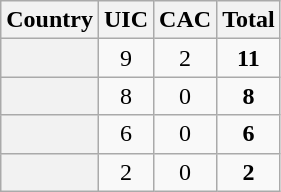<table class="sortable plainrowheaders wikitable">
<tr>
<th scope="col">Country</th>
<th scope="col">UIC</th>
<th scope="col">CAC</th>
<th scope="col">Total</th>
</tr>
<tr>
<th scope=row></th>
<td align=center>9</td>
<td align=center>2</td>
<td align=center><strong>11</strong></td>
</tr>
<tr>
<th scope=row></th>
<td align=center>8</td>
<td align=center>0</td>
<td align=center><strong>8</strong></td>
</tr>
<tr>
<th scope=row></th>
<td align=center>6</td>
<td align=center>0</td>
<td align=center><strong>6</strong></td>
</tr>
<tr>
<th scope=row></th>
<td align=center>2</td>
<td align=center>0</td>
<td align=center><strong>2</strong></td>
</tr>
</table>
